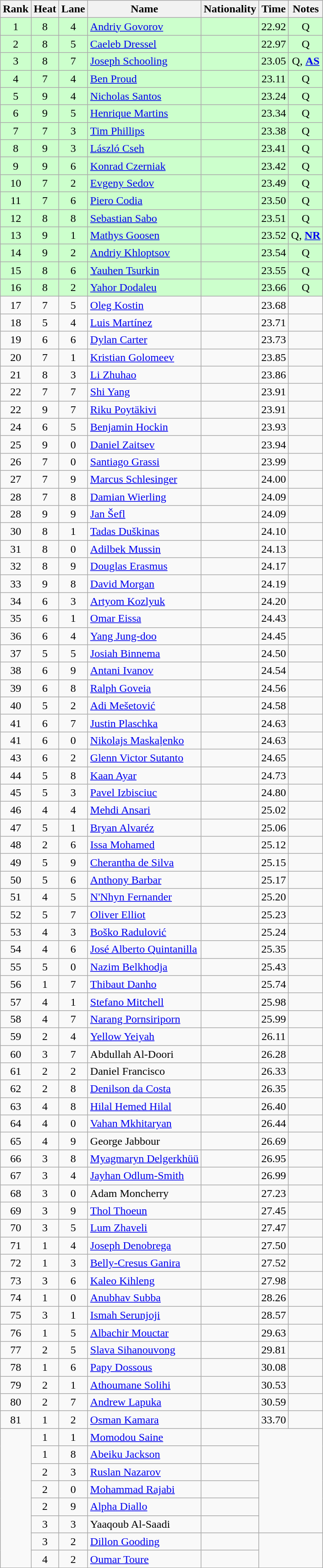<table class="wikitable sortable" style="text-align:center">
<tr>
<th>Rank</th>
<th>Heat</th>
<th>Lane</th>
<th>Name</th>
<th>Nationality</th>
<th>Time</th>
<th>Notes</th>
</tr>
<tr bgcolor=ccffcc>
<td>1</td>
<td>8</td>
<td>4</td>
<td align=left><a href='#'>Andriy Govorov</a></td>
<td align=left></td>
<td>22.92</td>
<td>Q</td>
</tr>
<tr bgcolor=ccffcc>
<td>2</td>
<td>8</td>
<td>5</td>
<td align=left><a href='#'>Caeleb Dressel</a></td>
<td align=left></td>
<td>22.97</td>
<td>Q</td>
</tr>
<tr bgcolor=ccffcc>
<td>3</td>
<td>8</td>
<td>7</td>
<td align=left><a href='#'>Joseph Schooling</a></td>
<td align=left></td>
<td>23.05</td>
<td>Q, <strong><a href='#'>AS</a></strong></td>
</tr>
<tr bgcolor=ccffcc>
<td>4</td>
<td>7</td>
<td>4</td>
<td align=left><a href='#'>Ben Proud</a></td>
<td align=left></td>
<td>23.11</td>
<td>Q</td>
</tr>
<tr bgcolor=ccffcc>
<td>5</td>
<td>9</td>
<td>4</td>
<td align=left><a href='#'>Nicholas Santos</a></td>
<td align=left></td>
<td>23.24</td>
<td>Q</td>
</tr>
<tr bgcolor=ccffcc>
<td>6</td>
<td>9</td>
<td>5</td>
<td align=left><a href='#'>Henrique Martins</a></td>
<td align=left></td>
<td>23.34</td>
<td>Q</td>
</tr>
<tr bgcolor=ccffcc>
<td>7</td>
<td>7</td>
<td>3</td>
<td align=left><a href='#'>Tim Phillips</a></td>
<td align=left></td>
<td>23.38</td>
<td>Q</td>
</tr>
<tr bgcolor=ccffcc>
<td>8</td>
<td>9</td>
<td>3</td>
<td align=left><a href='#'>László Cseh</a></td>
<td align=left></td>
<td>23.41</td>
<td>Q</td>
</tr>
<tr bgcolor=ccffcc>
<td>9</td>
<td>9</td>
<td>6</td>
<td align=left><a href='#'>Konrad Czerniak</a></td>
<td align=left></td>
<td>23.42</td>
<td>Q</td>
</tr>
<tr bgcolor=ccffcc>
<td>10</td>
<td>7</td>
<td>2</td>
<td align=left><a href='#'>Evgeny Sedov</a></td>
<td align=left></td>
<td>23.49</td>
<td>Q</td>
</tr>
<tr bgcolor=ccffcc>
<td>11</td>
<td>7</td>
<td>6</td>
<td align=left><a href='#'>Piero Codia</a></td>
<td align=left></td>
<td>23.50</td>
<td>Q</td>
</tr>
<tr bgcolor=ccffcc>
<td>12</td>
<td>8</td>
<td>8</td>
<td align=left><a href='#'>Sebastian Sabo</a></td>
<td align=left></td>
<td>23.51</td>
<td>Q</td>
</tr>
<tr bgcolor=ccffcc>
<td>13</td>
<td>9</td>
<td>1</td>
<td align=left><a href='#'>Mathys Goosen</a></td>
<td align=left></td>
<td>23.52</td>
<td>Q, <strong><a href='#'>NR</a></strong></td>
</tr>
<tr bgcolor=ccffcc>
<td>14</td>
<td>9</td>
<td>2</td>
<td align=left><a href='#'>Andriy Khloptsov</a></td>
<td align=left></td>
<td>23.54</td>
<td>Q</td>
</tr>
<tr bgcolor=ccffcc>
<td>15</td>
<td>8</td>
<td>6</td>
<td align=left><a href='#'>Yauhen Tsurkin</a></td>
<td align=left></td>
<td>23.55</td>
<td>Q</td>
</tr>
<tr bgcolor=ccffcc>
<td>16</td>
<td>8</td>
<td>2</td>
<td align=left><a href='#'>Yahor Dodaleu</a></td>
<td align=left></td>
<td>23.66</td>
<td>Q</td>
</tr>
<tr>
<td>17</td>
<td>7</td>
<td>5</td>
<td align=left><a href='#'>Oleg Kostin</a></td>
<td align=left></td>
<td>23.68</td>
<td></td>
</tr>
<tr>
<td>18</td>
<td>5</td>
<td>4</td>
<td align=left><a href='#'>Luis Martínez</a></td>
<td align=left></td>
<td>23.71</td>
<td></td>
</tr>
<tr>
<td>19</td>
<td>6</td>
<td>6</td>
<td align=left><a href='#'>Dylan Carter</a></td>
<td align=left></td>
<td>23.73</td>
<td></td>
</tr>
<tr>
<td>20</td>
<td>7</td>
<td>1</td>
<td align=left><a href='#'>Kristian Golomeev</a></td>
<td align=left></td>
<td>23.85</td>
<td></td>
</tr>
<tr>
<td>21</td>
<td>8</td>
<td>3</td>
<td align=left><a href='#'>Li Zhuhao</a></td>
<td align=left></td>
<td>23.86</td>
<td></td>
</tr>
<tr>
<td>22</td>
<td>7</td>
<td>7</td>
<td align=left><a href='#'>Shi Yang</a></td>
<td align=left></td>
<td>23.91</td>
<td></td>
</tr>
<tr>
<td>22</td>
<td>9</td>
<td>7</td>
<td align=left><a href='#'>Riku Poytäkivi</a></td>
<td align=left></td>
<td>23.91</td>
<td></td>
</tr>
<tr>
<td>24</td>
<td>6</td>
<td>5</td>
<td align=left><a href='#'>Benjamin Hockin</a></td>
<td align=left></td>
<td>23.93</td>
<td></td>
</tr>
<tr>
<td>25</td>
<td>9</td>
<td>0</td>
<td align=left><a href='#'>Daniel Zaitsev</a></td>
<td align=left></td>
<td>23.94</td>
<td></td>
</tr>
<tr>
<td>26</td>
<td>7</td>
<td>0</td>
<td align=left><a href='#'>Santiago Grassi</a></td>
<td align=left></td>
<td>23.99</td>
<td></td>
</tr>
<tr>
<td>27</td>
<td>7</td>
<td>9</td>
<td align=left><a href='#'>Marcus Schlesinger</a></td>
<td align=left></td>
<td>24.00</td>
<td></td>
</tr>
<tr>
<td>28</td>
<td>7</td>
<td>8</td>
<td align=left><a href='#'>Damian Wierling</a></td>
<td align=left></td>
<td>24.09</td>
<td></td>
</tr>
<tr>
<td>28</td>
<td>9</td>
<td>9</td>
<td align=left><a href='#'>Jan Šefl</a></td>
<td align=left></td>
<td>24.09</td>
<td></td>
</tr>
<tr>
<td>30</td>
<td>8</td>
<td>1</td>
<td align=left><a href='#'>Tadas Duškinas</a></td>
<td align=left></td>
<td>24.10</td>
<td></td>
</tr>
<tr>
<td>31</td>
<td>8</td>
<td>0</td>
<td align=left><a href='#'>Adilbek Mussin</a></td>
<td align=left></td>
<td>24.13</td>
<td></td>
</tr>
<tr>
<td>32</td>
<td>8</td>
<td>9</td>
<td align=left><a href='#'>Douglas Erasmus</a></td>
<td align=left></td>
<td>24.17</td>
<td></td>
</tr>
<tr>
<td>33</td>
<td>9</td>
<td>8</td>
<td align=left><a href='#'>David Morgan</a></td>
<td align=left></td>
<td>24.19</td>
<td></td>
</tr>
<tr>
<td>34</td>
<td>6</td>
<td>3</td>
<td align=left><a href='#'>Artyom Kozlyuk</a></td>
<td align=left></td>
<td>24.20</td>
<td></td>
</tr>
<tr>
<td>35</td>
<td>6</td>
<td>1</td>
<td align=left><a href='#'>Omar Eissa</a></td>
<td align=left></td>
<td>24.43</td>
<td></td>
</tr>
<tr>
<td>36</td>
<td>6</td>
<td>4</td>
<td align=left><a href='#'>Yang Jung-doo</a></td>
<td align=left></td>
<td>24.45</td>
<td></td>
</tr>
<tr>
<td>37</td>
<td>5</td>
<td>5</td>
<td align=left><a href='#'>Josiah Binnema</a></td>
<td align=left></td>
<td>24.50</td>
<td></td>
</tr>
<tr>
<td>38</td>
<td>6</td>
<td>9</td>
<td align=left><a href='#'>Antani Ivanov</a></td>
<td align=left></td>
<td>24.54</td>
<td></td>
</tr>
<tr>
<td>39</td>
<td>6</td>
<td>8</td>
<td align=left><a href='#'>Ralph Goveia</a></td>
<td align=left></td>
<td>24.56</td>
<td></td>
</tr>
<tr>
<td>40</td>
<td>5</td>
<td>2</td>
<td align=left><a href='#'>Adi Mešetović</a></td>
<td align=left></td>
<td>24.58</td>
<td></td>
</tr>
<tr>
<td>41</td>
<td>6</td>
<td>7</td>
<td align=left><a href='#'>Justin Plaschka</a></td>
<td align=left></td>
<td>24.63</td>
<td></td>
</tr>
<tr>
<td>41</td>
<td>6</td>
<td>0</td>
<td align=left><a href='#'>Nikolajs Maskaļenko</a></td>
<td align=left></td>
<td>24.63</td>
<td></td>
</tr>
<tr>
<td>43</td>
<td>6</td>
<td>2</td>
<td align=left><a href='#'>Glenn Victor Sutanto</a></td>
<td align=left></td>
<td>24.65</td>
<td></td>
</tr>
<tr>
<td>44</td>
<td>5</td>
<td>8</td>
<td align=left><a href='#'>Kaan Ayar</a></td>
<td align=left></td>
<td>24.73</td>
<td></td>
</tr>
<tr>
<td>45</td>
<td>5</td>
<td>3</td>
<td align=left><a href='#'>Pavel Izbisciuc</a></td>
<td align=left></td>
<td>24.80</td>
<td></td>
</tr>
<tr>
<td>46</td>
<td>4</td>
<td>4</td>
<td align=left><a href='#'>Mehdi Ansari</a></td>
<td align=left></td>
<td>25.02</td>
<td></td>
</tr>
<tr>
<td>47</td>
<td>5</td>
<td>1</td>
<td align=left><a href='#'>Bryan Alvaréz</a></td>
<td align=left></td>
<td>25.06</td>
<td></td>
</tr>
<tr>
<td>48</td>
<td>2</td>
<td>6</td>
<td align=left><a href='#'>Issa Mohamed</a></td>
<td align=left></td>
<td>25.12</td>
<td></td>
</tr>
<tr>
<td>49</td>
<td>5</td>
<td>9</td>
<td align=left><a href='#'>Cherantha de Silva</a></td>
<td align=left></td>
<td>25.15</td>
<td></td>
</tr>
<tr>
<td>50</td>
<td>5</td>
<td>6</td>
<td align=left><a href='#'>Anthony Barbar</a></td>
<td align=left></td>
<td>25.17</td>
<td></td>
</tr>
<tr>
<td>51</td>
<td>4</td>
<td>5</td>
<td align=left><a href='#'>N'Nhyn Fernander</a></td>
<td align=left></td>
<td>25.20</td>
<td></td>
</tr>
<tr>
<td>52</td>
<td>5</td>
<td>7</td>
<td align=left><a href='#'>Oliver Elliot</a></td>
<td align=left></td>
<td>25.23</td>
<td></td>
</tr>
<tr>
<td>53</td>
<td>4</td>
<td>3</td>
<td align=left><a href='#'>Boško Radulović</a></td>
<td align=left></td>
<td>25.24</td>
<td></td>
</tr>
<tr>
<td>54</td>
<td>4</td>
<td>6</td>
<td align=left><a href='#'>José Alberto Quintanilla</a></td>
<td align=left></td>
<td>25.35</td>
<td></td>
</tr>
<tr>
<td>55</td>
<td>5</td>
<td>0</td>
<td align=left><a href='#'>Nazim Belkhodja</a></td>
<td align=left></td>
<td>25.43</td>
<td></td>
</tr>
<tr>
<td>56</td>
<td>1</td>
<td>7</td>
<td align=left><a href='#'>Thibaut Danho</a></td>
<td align=left></td>
<td>25.74</td>
<td></td>
</tr>
<tr>
<td>57</td>
<td>4</td>
<td>1</td>
<td align=left><a href='#'>Stefano Mitchell</a></td>
<td align=left></td>
<td>25.98</td>
<td></td>
</tr>
<tr>
<td>58</td>
<td>4</td>
<td>7</td>
<td align=left><a href='#'>Narang Pornsiriporn</a></td>
<td align=left></td>
<td>25.99</td>
<td></td>
</tr>
<tr>
<td>59</td>
<td>2</td>
<td>4</td>
<td align=left><a href='#'>Yellow Yeiyah</a></td>
<td align=left></td>
<td>26.11</td>
<td></td>
</tr>
<tr>
<td>60</td>
<td>3</td>
<td>7</td>
<td align=left>Abdullah Al-Doori</td>
<td align=left></td>
<td>26.28</td>
<td></td>
</tr>
<tr>
<td>61</td>
<td>2</td>
<td>2</td>
<td align=left>Daniel Francisco</td>
<td align=left></td>
<td>26.33</td>
<td></td>
</tr>
<tr>
<td>62</td>
<td>2</td>
<td>8</td>
<td align=left><a href='#'>Denilson da Costa</a></td>
<td align=left></td>
<td>26.35</td>
<td></td>
</tr>
<tr>
<td>63</td>
<td>4</td>
<td>8</td>
<td align=left><a href='#'>Hilal Hemed Hilal</a></td>
<td align=left></td>
<td>26.40</td>
<td></td>
</tr>
<tr>
<td>64</td>
<td>4</td>
<td>0</td>
<td align=left><a href='#'>Vahan Mkhitaryan</a></td>
<td align=left></td>
<td>26.44</td>
<td></td>
</tr>
<tr>
<td>65</td>
<td>4</td>
<td>9</td>
<td align=left>George Jabbour</td>
<td align=left></td>
<td>26.69</td>
<td></td>
</tr>
<tr>
<td>66</td>
<td>3</td>
<td>8</td>
<td align=left><a href='#'>Myagmaryn Delgerkhüü</a></td>
<td align=left></td>
<td>26.95</td>
<td></td>
</tr>
<tr>
<td>67</td>
<td>3</td>
<td>4</td>
<td align=left><a href='#'>Jayhan Odlum-Smith</a></td>
<td align=left></td>
<td>26.99</td>
<td></td>
</tr>
<tr>
<td>68</td>
<td>3</td>
<td>0</td>
<td align=left>Adam Moncherry</td>
<td align=left></td>
<td>27.23</td>
<td></td>
</tr>
<tr>
<td>69</td>
<td>3</td>
<td>9</td>
<td align=left><a href='#'>Thol Thoeun</a></td>
<td align=left></td>
<td>27.45</td>
<td></td>
</tr>
<tr>
<td>70</td>
<td>3</td>
<td>5</td>
<td align=left><a href='#'>Lum Zhaveli</a></td>
<td align=left></td>
<td>27.47</td>
<td></td>
</tr>
<tr>
<td>71</td>
<td>1</td>
<td>4</td>
<td align=left><a href='#'>Joseph Denobrega</a></td>
<td align=left></td>
<td>27.50</td>
<td></td>
</tr>
<tr>
<td>72</td>
<td>1</td>
<td>3</td>
<td align=left><a href='#'>Belly-Cresus Ganira</a></td>
<td align=left></td>
<td>27.52</td>
<td></td>
</tr>
<tr>
<td>73</td>
<td>3</td>
<td>6</td>
<td align=left><a href='#'>Kaleo Kihleng</a></td>
<td align=left></td>
<td>27.98</td>
<td></td>
</tr>
<tr>
<td>74</td>
<td>1</td>
<td>0</td>
<td align=left><a href='#'>Anubhav Subba</a></td>
<td align=left></td>
<td>28.26</td>
<td></td>
</tr>
<tr>
<td>75</td>
<td>3</td>
<td>1</td>
<td align=left><a href='#'>Ismah Serunjoji</a></td>
<td align=left></td>
<td>28.57</td>
<td></td>
</tr>
<tr>
<td>76</td>
<td>1</td>
<td>5</td>
<td align=left><a href='#'>Albachir Mouctar</a></td>
<td align=left></td>
<td>29.63</td>
<td></td>
</tr>
<tr>
<td>77</td>
<td>2</td>
<td>5</td>
<td align=left><a href='#'>Slava Sihanouvong</a></td>
<td align=left></td>
<td>29.81</td>
<td></td>
</tr>
<tr>
<td>78</td>
<td>1</td>
<td>6</td>
<td align=left><a href='#'>Papy Dossous</a></td>
<td align=left></td>
<td>30.08</td>
<td></td>
</tr>
<tr>
<td>79</td>
<td>2</td>
<td>1</td>
<td align=left><a href='#'>Athoumane Solihi</a></td>
<td align=left></td>
<td>30.53</td>
<td></td>
</tr>
<tr>
<td>80</td>
<td>2</td>
<td>7</td>
<td align=left><a href='#'>Andrew Lapuka</a></td>
<td align=left></td>
<td>30.59</td>
<td></td>
</tr>
<tr>
<td>81</td>
<td>1</td>
<td>2</td>
<td align=left><a href='#'>Osman Kamara</a></td>
<td align=left></td>
<td>33.70</td>
<td></td>
</tr>
<tr>
<td rowspan=8></td>
<td>1</td>
<td>1</td>
<td align=left><a href='#'>Momodou Saine</a></td>
<td align=left></td>
<td rowspan=6 colspan=2></td>
</tr>
<tr>
<td>1</td>
<td>8</td>
<td align=left><a href='#'>Abeiku Jackson</a></td>
<td align=left></td>
</tr>
<tr>
<td>2</td>
<td>3</td>
<td align=left><a href='#'>Ruslan Nazarov</a></td>
<td align=left></td>
</tr>
<tr>
<td>2</td>
<td>0</td>
<td align=left><a href='#'>Mohammad Rajabi</a></td>
<td align=left></td>
</tr>
<tr>
<td>2</td>
<td>9</td>
<td align=left><a href='#'>Alpha Diallo</a></td>
<td align=left></td>
</tr>
<tr>
<td>3</td>
<td>3</td>
<td align=left>Yaaqoub Al-Saadi</td>
<td align=left></td>
</tr>
<tr>
<td>3</td>
<td>2</td>
<td align=left><a href='#'>Dillon Gooding</a></td>
<td align=left></td>
<td rowspan=2 colspan=2></td>
</tr>
<tr>
<td>4</td>
<td>2</td>
<td align=left><a href='#'>Oumar Toure</a></td>
<td align=left></td>
</tr>
</table>
